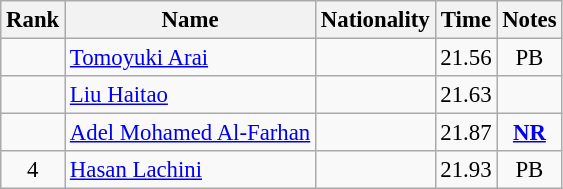<table class="wikitable sortable" style="text-align:center;font-size:95%">
<tr>
<th>Rank</th>
<th>Name</th>
<th>Nationality</th>
<th>Time</th>
<th>Notes</th>
</tr>
<tr>
<td></td>
<td style="text-align:left;"><a href='#'>Tomoyuki Arai</a></td>
<td style="text-align:left;"></td>
<td>21.56</td>
<td>PB</td>
</tr>
<tr>
<td></td>
<td style="text-align:left;"><a href='#'>Liu Haitao</a></td>
<td style="text-align:left;"></td>
<td>21.63</td>
<td></td>
</tr>
<tr>
<td></td>
<td style="text-align:left;"><a href='#'>Adel Mohamed Al-Farhan</a></td>
<td style="text-align:left;"></td>
<td>21.87</td>
<td><strong><a href='#'>NR</a></strong></td>
</tr>
<tr>
<td>4</td>
<td style="text-align:left;"><a href='#'>Hasan Lachini</a></td>
<td style="text-align:left;"></td>
<td>21.93</td>
<td>PB</td>
</tr>
</table>
